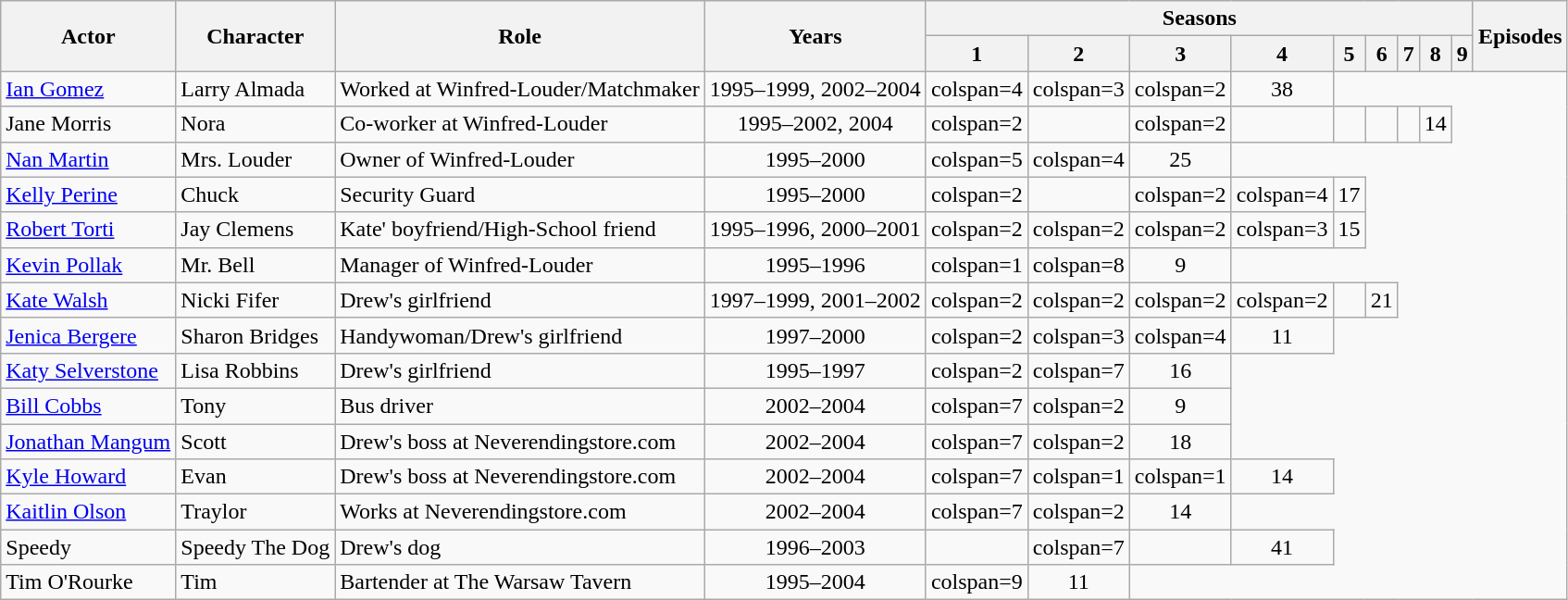<table class="wikitable sortable">
<tr>
<th rowspan="2">Actor</th>
<th rowspan="2">Character</th>
<th rowspan="2">Role</th>
<th rowspan="2">Years</th>
<th colspan="9">Seasons</th>
<th rowspan="2">Episodes</th>
</tr>
<tr>
<th>1</th>
<th>2</th>
<th>3</th>
<th>4</th>
<th>5</th>
<th>6</th>
<th>7</th>
<th>8</th>
<th>9</th>
</tr>
<tr>
<td><a href='#'>Ian Gomez</a></td>
<td>Larry Almada</td>
<td>Worked at Winfred-Louder/Matchmaker</td>
<td rowspan="1" align="center">1995–1999, 2002–2004</td>
<td>colspan=4 </td>
<td>colspan=3 </td>
<td>colspan=2 </td>
<td rowspan="1" align="center">38</td>
</tr>
<tr>
<td>Jane Morris</td>
<td>Nora</td>
<td>Co-worker at Winfred-Louder</td>
<td rowspan="1" align="center">1995–2002, 2004</td>
<td>colspan=2 </td>
<td></td>
<td>colspan=2 </td>
<td></td>
<td></td>
<td></td>
<td></td>
<td rowspan="1" align="center">14</td>
</tr>
<tr>
<td><a href='#'>Nan Martin</a></td>
<td>Mrs. Louder</td>
<td>Owner of Winfred-Louder</td>
<td rowspan="1" align="center">1995–2000</td>
<td>colspan=5 </td>
<td>colspan=4 </td>
<td rowspan="1" align="center">25</td>
</tr>
<tr>
<td><a href='#'>Kelly Perine</a></td>
<td>Chuck</td>
<td>Security Guard</td>
<td rowspan="1" align="center">1995–2000</td>
<td>colspan=2 </td>
<td></td>
<td>colspan=2 </td>
<td>colspan=4 </td>
<td rowspan="1" align="center">17</td>
</tr>
<tr>
<td><a href='#'>Robert Torti</a></td>
<td>Jay Clemens</td>
<td>Kate' boyfriend/High-School friend</td>
<td rowspan="1" align="center">1995–1996, 2000–2001</td>
<td>colspan=2 </td>
<td>colspan=2 </td>
<td>colspan=2 </td>
<td>colspan=3 </td>
<td rowspan="1" align="center">15</td>
</tr>
<tr>
<td><a href='#'>Kevin Pollak</a></td>
<td>Mr. Bell</td>
<td>Manager of Winfred-Louder</td>
<td rowspan="1" align="center">1995–1996</td>
<td>colspan=1 </td>
<td>colspan=8 </td>
<td rowspan="1" align="center">9</td>
</tr>
<tr>
<td><a href='#'>Kate Walsh</a></td>
<td>Nicki Fifer</td>
<td>Drew's girlfriend</td>
<td rowspan="1" align="center">1997–1999, 2001–2002</td>
<td>colspan=2 </td>
<td>colspan=2 </td>
<td>colspan=2 </td>
<td>colspan=2 </td>
<td></td>
<td rowspan="1" align="center">21</td>
</tr>
<tr>
<td><a href='#'>Jenica Bergere</a></td>
<td>Sharon Bridges</td>
<td>Handywoman/Drew's girlfriend</td>
<td rowspan="1" align="center">1997–2000</td>
<td>colspan=2 </td>
<td>colspan=3 </td>
<td>colspan=4 </td>
<td rowspan="1" align="center">11</td>
</tr>
<tr>
<td><a href='#'>Katy Selverstone</a></td>
<td>Lisa Robbins</td>
<td>Drew's girlfriend</td>
<td rowspan="1" align="center">1995–1997</td>
<td>colspan=2 </td>
<td>colspan=7 </td>
<td rowspan="1" align="center">16</td>
</tr>
<tr>
<td><a href='#'>Bill Cobbs</a></td>
<td>Tony</td>
<td>Bus driver</td>
<td rowspan="1" align="center">2002–2004</td>
<td>colspan=7 </td>
<td>colspan=2 </td>
<td rowspan="1" align="center">9</td>
</tr>
<tr>
<td><a href='#'>Jonathan Mangum</a></td>
<td>Scott</td>
<td>Drew's boss at Neverendingstore.com</td>
<td rowspan="1" align="center">2002–2004</td>
<td>colspan=7 </td>
<td>colspan=2 </td>
<td rowspan="1" align="center">18</td>
</tr>
<tr>
<td><a href='#'>Kyle Howard</a></td>
<td>Evan</td>
<td>Drew's boss at Neverendingstore.com</td>
<td rowspan="1" align="center">2002–2004</td>
<td>colspan=7 </td>
<td>colspan=1 </td>
<td>colspan=1 </td>
<td rowspan="1" align="center">14</td>
</tr>
<tr>
<td><a href='#'>Kaitlin Olson</a></td>
<td>Traylor</td>
<td>Works at Neverendingstore.com</td>
<td rowspan="1" align="center">2002–2004</td>
<td>colspan=7 </td>
<td>colspan=2 </td>
<td rowspan="1" align="center">14</td>
</tr>
<tr>
<td>Speedy</td>
<td>Speedy The Dog</td>
<td>Drew's dog</td>
<td rowspan="1" align=center>1996–2003</td>
<td></td>
<td>colspan=7 </td>
<td></td>
<td rowspan="1" align="center">41</td>
</tr>
<tr>
<td>Tim O'Rourke</td>
<td>Tim</td>
<td>Bartender at The Warsaw Tavern</td>
<td rowspan="1" align="center">1995–2004</td>
<td>colspan=9 </td>
<td rowspan="1" align="center">11</td>
</tr>
</table>
